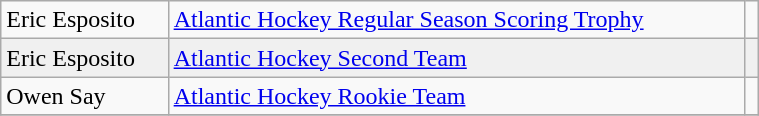<table class="wikitable" width=40%>
<tr>
<td>Eric Esposito</td>
<td><a href='#'>Atlantic Hockey Regular Season Scoring Trophy</a></td>
<td></td>
</tr>
<tr bgcolor=f0f0f0>
<td>Eric Esposito</td>
<td rowspan=1><a href='#'>Atlantic Hockey Second Team</a></td>
<td rowspan=1></td>
</tr>
<tr>
<td>Owen Say</td>
<td rowspan=1><a href='#'>Atlantic Hockey Rookie Team</a></td>
<td rowspan=1></td>
</tr>
<tr>
</tr>
</table>
